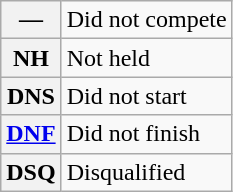<table class="wikitable">
<tr>
<th scope="row">—</th>
<td>Did not compete</td>
</tr>
<tr>
<th scope="row">NH</th>
<td>Not held</td>
</tr>
<tr>
<th scope="row">DNS</th>
<td>Did not start</td>
</tr>
<tr>
<th scope="row"><a href='#'>DNF</a></th>
<td>Did not finish</td>
</tr>
<tr>
<th scope="row">DSQ</th>
<td>Disqualified</td>
</tr>
</table>
